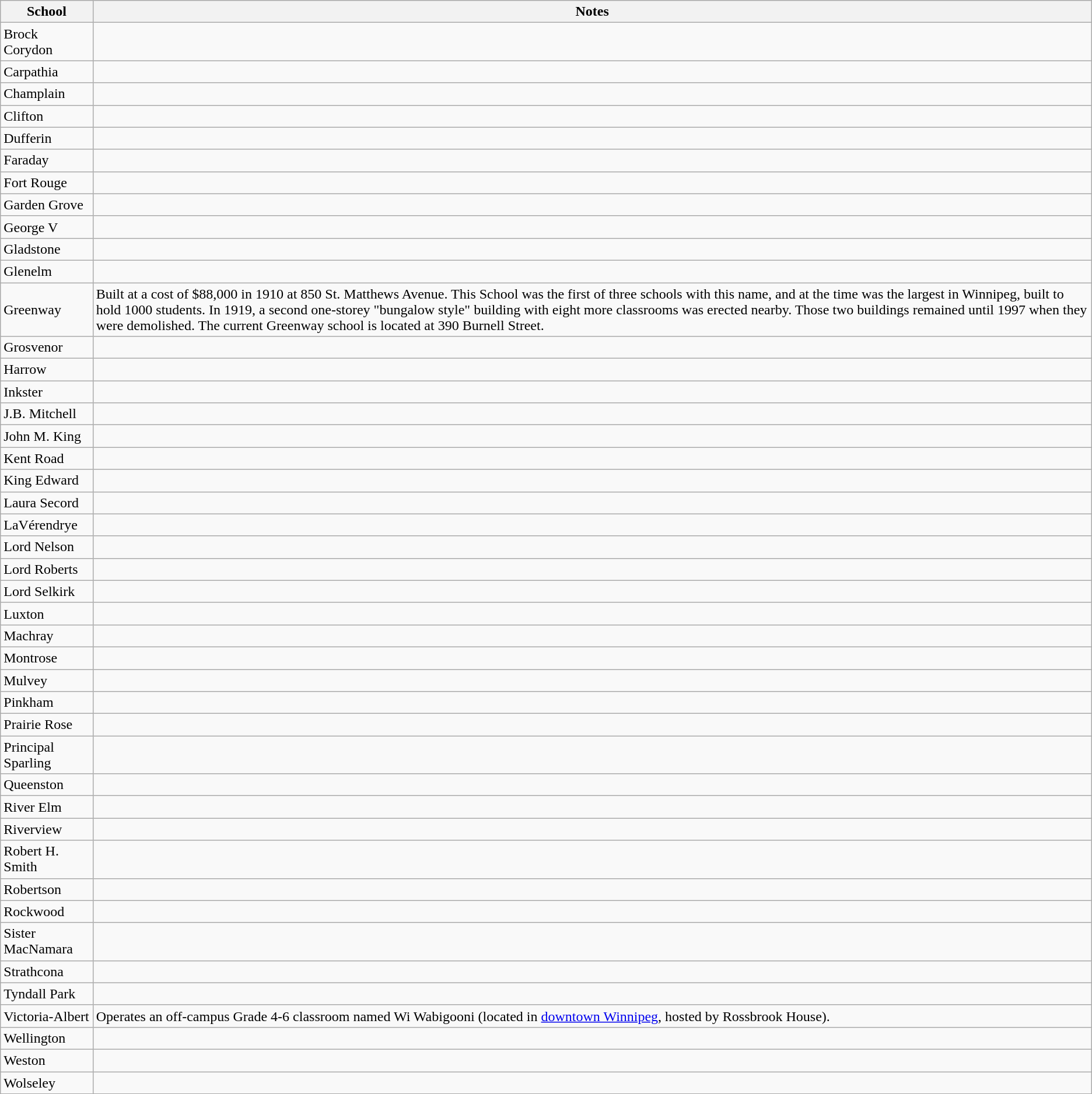<table class="wikitable sortable">
<tr>
<th>School</th>
<th>Notes</th>
</tr>
<tr>
<td>Brock Corydon</td>
<td></td>
</tr>
<tr>
<td>Carpathia</td>
<td></td>
</tr>
<tr>
<td>Champlain</td>
<td></td>
</tr>
<tr>
<td>Clifton</td>
<td></td>
</tr>
<tr>
<td>Dufferin</td>
<td></td>
</tr>
<tr>
<td>Faraday</td>
<td></td>
</tr>
<tr>
<td>Fort Rouge</td>
<td></td>
</tr>
<tr>
<td>Garden Grove</td>
<td></td>
</tr>
<tr>
<td>George V</td>
<td></td>
</tr>
<tr>
<td>Gladstone</td>
<td></td>
</tr>
<tr>
<td>Glenelm</td>
<td></td>
</tr>
<tr>
<td>Greenway</td>
<td>Built at a cost of $88,000 in 1910 at 850 St. Matthews Avenue. This School was the first of three schools with this name, and at the time was the largest in Winnipeg, built to hold 1000 students.  In 1919, a second one-storey "bungalow style" building with eight more classrooms was erected nearby. Those two buildings remained until 1997 when they were demolished.  The current Greenway school is located at 390 Burnell Street.</td>
</tr>
<tr>
<td>Grosvenor</td>
<td></td>
</tr>
<tr>
<td>Harrow</td>
<td></td>
</tr>
<tr>
<td>Inkster</td>
<td></td>
</tr>
<tr>
<td>J.B. Mitchell</td>
<td></td>
</tr>
<tr>
<td>John M. King</td>
<td></td>
</tr>
<tr>
<td>Kent Road</td>
<td></td>
</tr>
<tr>
<td>King Edward</td>
<td></td>
</tr>
<tr>
<td>Laura Secord</td>
<td></td>
</tr>
<tr>
<td>LaVérendrye</td>
<td></td>
</tr>
<tr>
<td>Lord Nelson</td>
<td></td>
</tr>
<tr>
<td>Lord Roberts</td>
<td></td>
</tr>
<tr>
<td>Lord Selkirk</td>
<td></td>
</tr>
<tr>
<td>Luxton</td>
<td></td>
</tr>
<tr>
<td>Machray</td>
<td></td>
</tr>
<tr>
<td>Montrose</td>
<td></td>
</tr>
<tr>
<td>Mulvey</td>
<td></td>
</tr>
<tr>
<td>Pinkham</td>
<td></td>
</tr>
<tr>
<td>Prairie Rose</td>
<td></td>
</tr>
<tr>
<td>Principal Sparling</td>
<td></td>
</tr>
<tr>
<td>Queenston</td>
<td></td>
</tr>
<tr>
<td>River Elm</td>
<td></td>
</tr>
<tr>
<td>Riverview</td>
<td></td>
</tr>
<tr>
<td>Robert H. Smith</td>
<td></td>
</tr>
<tr>
<td>Robertson</td>
<td></td>
</tr>
<tr>
<td>Rockwood</td>
<td></td>
</tr>
<tr>
<td>Sister MacNamara</td>
<td></td>
</tr>
<tr>
<td>Strathcona</td>
<td></td>
</tr>
<tr>
<td>Tyndall Park</td>
<td></td>
</tr>
<tr>
<td>Victoria-Albert</td>
<td>Operates an off-campus Grade 4-6 classroom named Wi Wabigooni (located in <a href='#'>downtown Winnipeg</a>, hosted by Rossbrook House).</td>
</tr>
<tr>
<td>Wellington</td>
<td></td>
</tr>
<tr>
<td>Weston</td>
<td></td>
</tr>
<tr>
<td>Wolseley</td>
<td></td>
</tr>
<tr>
</tr>
</table>
